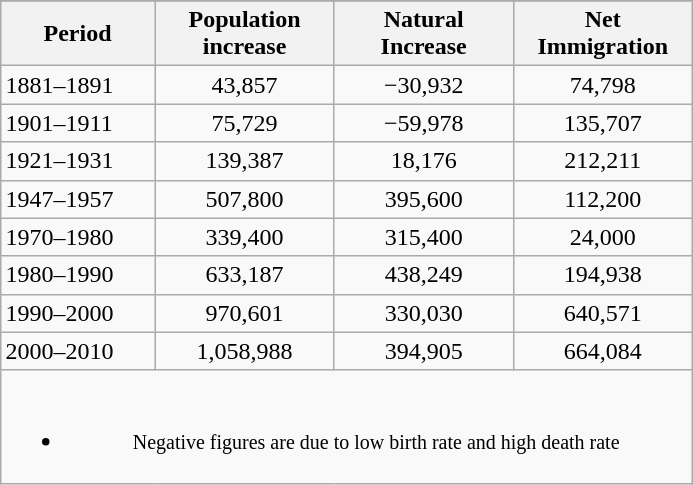<table class="wikitable" style="float:right; text-align:center; margin:1em;">
<tr>
</tr>
<tr>
<th style="width:6em;">Period</th>
<th style="width:7em;">Population increase</th>
<th style="width:7em;">Natural Increase</th>
<th style="width:7em;">Net Immigration</th>
</tr>
<tr>
<td align=left>1881–1891</td>
<td>43,857</td>
<td>−30,932</td>
<td>74,798</td>
</tr>
<tr>
<td align=left>1901–1911</td>
<td>75,729</td>
<td>−59,978</td>
<td>135,707</td>
</tr>
<tr>
<td align=left>1921–1931</td>
<td>139,387</td>
<td>18,176</td>
<td>212,211</td>
</tr>
<tr>
<td align=left>1947–1957</td>
<td>507,800</td>
<td>395,600</td>
<td>112,200</td>
</tr>
<tr>
<td align=left>1970–1980</td>
<td>339,400</td>
<td>315,400</td>
<td>24,000</td>
</tr>
<tr>
<td align=left>1980–1990</td>
<td>633,187</td>
<td>438,249</td>
<td>194,938</td>
</tr>
<tr>
<td align=left>1990–2000</td>
<td>970,601</td>
<td>330,030</td>
<td>640,571</td>
</tr>
<tr>
<td align=left>2000–2010</td>
<td>1,058,988</td>
<td>394,905</td>
<td>664,084</td>
</tr>
<tr>
<td colspan=4><br><ul><li><small> Negative figures are due to low birth rate and high death rate</small></li></ul></td>
</tr>
</table>
